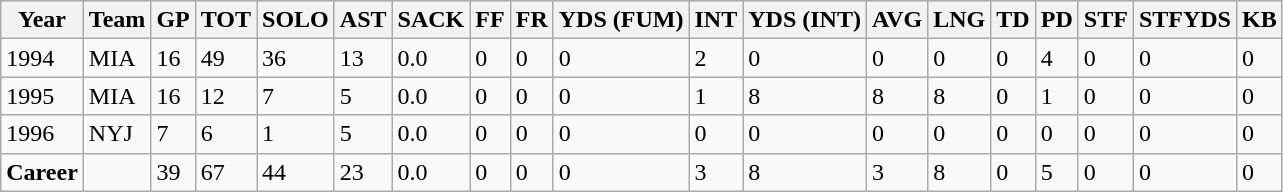<table class="wikitable">
<tr>
<th>Year</th>
<th>Team</th>
<th>GP</th>
<th>TOT</th>
<th>SOLO</th>
<th>AST</th>
<th>SACK</th>
<th>FF</th>
<th>FR</th>
<th>YDS (FUM)</th>
<th>INT</th>
<th>YDS (INT)</th>
<th>AVG</th>
<th>LNG</th>
<th>TD</th>
<th>PD</th>
<th>STF</th>
<th>STFYDS</th>
<th>KB </th>
</tr>
<tr>
<td>1994</td>
<td>MIA</td>
<td>16</td>
<td>49</td>
<td>36</td>
<td>13</td>
<td>0.0</td>
<td>0</td>
<td>0</td>
<td>0</td>
<td>2</td>
<td>0</td>
<td>0</td>
<td>0</td>
<td>0</td>
<td>4</td>
<td>0</td>
<td>0</td>
<td>0</td>
</tr>
<tr>
<td>1995</td>
<td>MIA</td>
<td>16</td>
<td>12</td>
<td>7</td>
<td>5</td>
<td>0.0</td>
<td>0</td>
<td>0</td>
<td>0</td>
<td>1</td>
<td>8</td>
<td>8</td>
<td>8</td>
<td>0</td>
<td>1</td>
<td>0</td>
<td>0</td>
<td>0</td>
</tr>
<tr>
<td>1996</td>
<td>NYJ</td>
<td>7</td>
<td>6</td>
<td>1</td>
<td>5</td>
<td>0.0</td>
<td>0</td>
<td>0</td>
<td>0</td>
<td>0</td>
<td>0</td>
<td>0</td>
<td>0</td>
<td>0</td>
<td>0</td>
<td>0</td>
<td>0</td>
<td>0</td>
</tr>
<tr>
<td><strong>Career</strong></td>
<td></td>
<td>39</td>
<td>67</td>
<td>44</td>
<td>23</td>
<td>0.0</td>
<td>0</td>
<td>0</td>
<td>0</td>
<td>3</td>
<td>8</td>
<td>3</td>
<td>8</td>
<td>0</td>
<td>5</td>
<td>0</td>
<td>0</td>
<td>0</td>
</tr>
</table>
